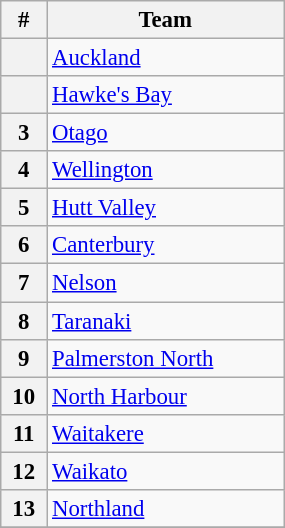<table class="wikitable" width="15%" style="font-size:95%; text-align:center">
<tr>
<th>#</th>
<th>Team</th>
</tr>
<tr>
<th></th>
<td align=left><a href='#'>Auckland</a></td>
</tr>
<tr>
<th></th>
<td align=left><a href='#'>Hawke's Bay</a></td>
</tr>
<tr>
<th>3</th>
<td align=left><a href='#'>Otago</a></td>
</tr>
<tr>
<th>4</th>
<td align=left><a href='#'>Wellington</a></td>
</tr>
<tr>
<th>5</th>
<td align=left><a href='#'>Hutt Valley</a></td>
</tr>
<tr>
<th>6</th>
<td align=left><a href='#'>Canterbury</a></td>
</tr>
<tr>
<th>7</th>
<td align=left><a href='#'>Nelson</a></td>
</tr>
<tr>
<th>8</th>
<td align=left><a href='#'>Taranaki</a></td>
</tr>
<tr>
<th>9</th>
<td align=left><a href='#'>Palmerston North</a></td>
</tr>
<tr>
<th>10</th>
<td align=left><a href='#'>North Harbour</a></td>
</tr>
<tr>
<th>11</th>
<td align=left><a href='#'>Waitakere</a></td>
</tr>
<tr>
<th>12</th>
<td align=left><a href='#'>Waikato</a></td>
</tr>
<tr>
<th>13</th>
<td align=left><a href='#'>Northland</a></td>
</tr>
<tr>
</tr>
</table>
